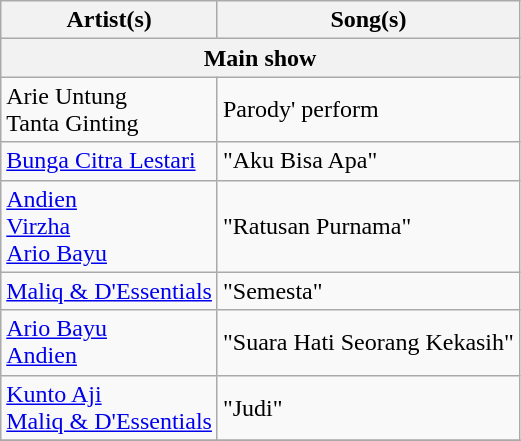<table class="wikitable">
<tr>
<th>Artist(s)</th>
<th>Song(s)</th>
</tr>
<tr>
<th colspan= "2">Main show</th>
</tr>
<tr>
<td>Arie Untung<br>Tanta Ginting</td>
<td>Parody' perform</td>
</tr>
<tr>
<td><a href='#'>Bunga Citra Lestari</a></td>
<td>"Aku Bisa Apa"</td>
</tr>
<tr>
<td><a href='#'>Andien</a><br><a href='#'>Virzha</a><br><a href='#'>Ario Bayu</a></td>
<td>"Ratusan Purnama"</td>
</tr>
<tr>
<td><a href='#'>Maliq & D'Essentials</a></td>
<td>"Semesta"</td>
</tr>
<tr>
<td><a href='#'>Ario Bayu</a><br><a href='#'>Andien</a></td>
<td>"Suara Hati Seorang Kekasih"</td>
</tr>
<tr>
<td><a href='#'>Kunto Aji</a><br><a href='#'>Maliq & D'Essentials</a></td>
<td>"Judi"</td>
</tr>
<tr>
</tr>
</table>
